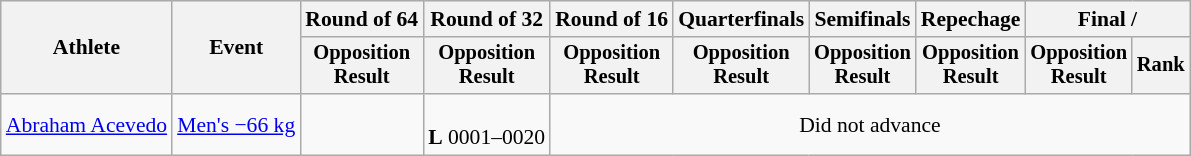<table class="wikitable" style="font-size:90%">
<tr>
<th rowspan="2">Athlete</th>
<th rowspan="2">Event</th>
<th>Round of 64</th>
<th>Round of 32</th>
<th>Round of 16</th>
<th>Quarterfinals</th>
<th>Semifinals</th>
<th>Repechage</th>
<th colspan=2>Final / </th>
</tr>
<tr style="font-size:95%">
<th>Opposition<br>Result</th>
<th>Opposition<br>Result</th>
<th>Opposition<br>Result</th>
<th>Opposition<br>Result</th>
<th>Opposition<br>Result</th>
<th>Opposition<br>Result</th>
<th>Opposition<br>Result</th>
<th>Rank</th>
</tr>
<tr align=center>
<td align=left><a href='#'>Abraham Acevedo</a></td>
<td align=left><a href='#'>Men's −66 kg</a></td>
<td></td>
<td><br><strong>L</strong> 0001–0020</td>
<td colspan=6>Did not advance</td>
</tr>
</table>
